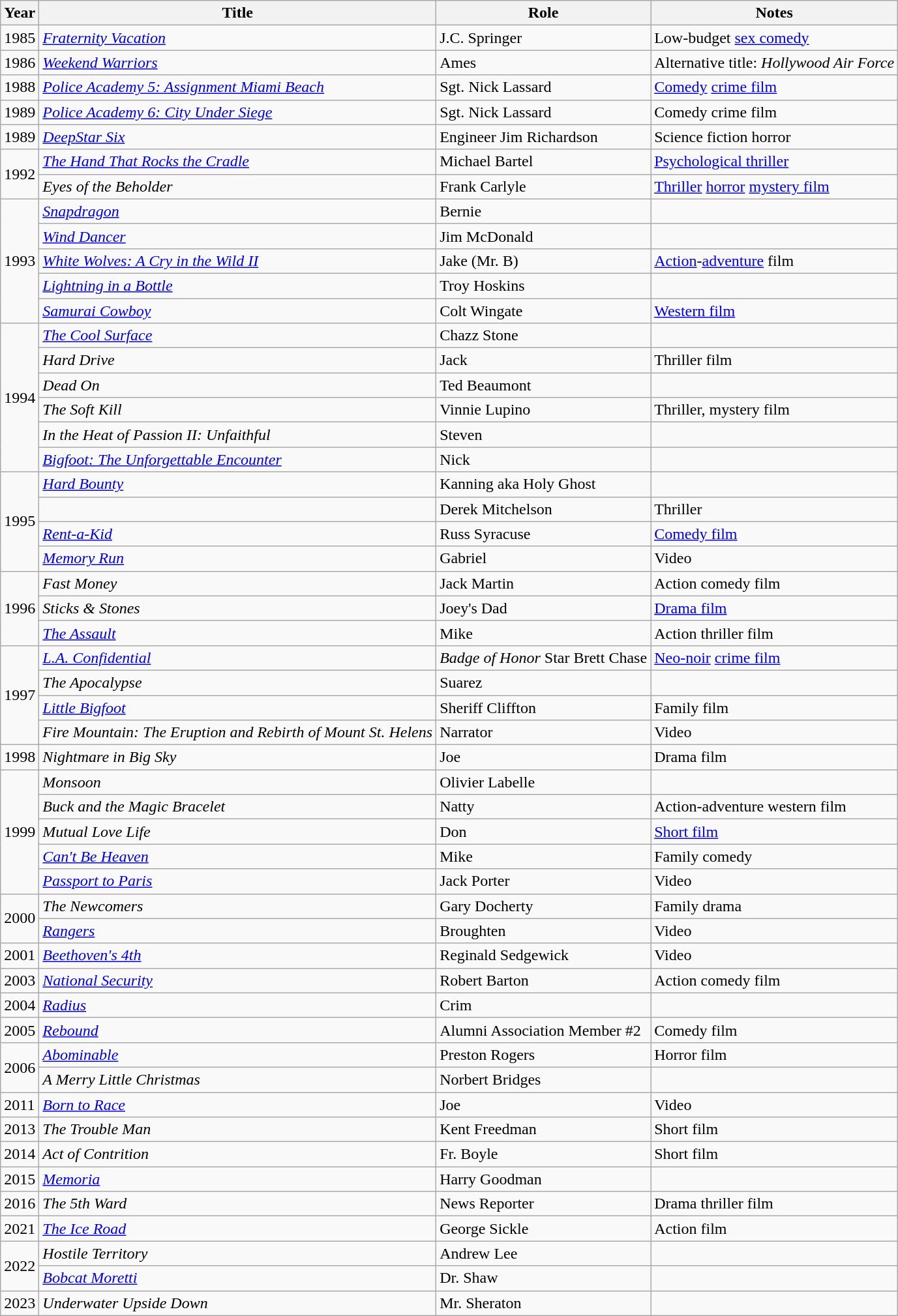<table class="wikitable sortable">
<tr>
<th>Year</th>
<th>Title</th>
<th>Role</th>
<th class="unsortable">Notes</th>
</tr>
<tr>
<td>1985</td>
<td><em><a href='#'>Fraternity Vacation</a></em></td>
<td>J.C. Springer</td>
<td>Low-budget <a href='#'>sex comedy</a></td>
</tr>
<tr>
<td>1986</td>
<td><em><a href='#'>Weekend Warriors</a></em></td>
<td>Ames</td>
<td>Alternative title: <em>Hollywood Air Force</em></td>
</tr>
<tr>
<td>1988</td>
<td><em><a href='#'>Police Academy 5: Assignment Miami Beach</a></em></td>
<td>Sgt. Nick Lassard</td>
<td><a href='#'>Comedy</a> <a href='#'>crime film</a></td>
</tr>
<tr>
<td>1989</td>
<td><em><a href='#'>Police Academy 6: City Under Siege</a></em></td>
<td>Sgt. Nick Lassard</td>
<td>Comedy crime film</td>
</tr>
<tr>
<td>1989</td>
<td><em><a href='#'>DeepStar Six</a></em></td>
<td>Engineer Jim Richardson</td>
<td>Science fiction horror</td>
</tr>
<tr>
<td rowspan="2">1992</td>
<td><em><a href='#'>The Hand That Rocks the Cradle</a></em></td>
<td>Michael Bartel</td>
<td><a href='#'>Psychological thriller</a></td>
</tr>
<tr>
<td><em>Eyes of the Beholder</em></td>
<td>Frank Carlyle</td>
<td><a href='#'>Thriller</a> <a href='#'>horror</a> <a href='#'>mystery film</a></td>
</tr>
<tr>
<td rowspan="5">1993</td>
<td><em><a href='#'>Snapdragon</a></em></td>
<td>Bernie</td>
<td></td>
</tr>
<tr>
<td><em><a href='#'>Wind Dancer</a></em></td>
<td>Jim McDonald</td>
<td></td>
</tr>
<tr>
<td><em><a href='#'>White Wolves: A Cry in the Wild II</a></em></td>
<td>Jake (Mr. B)</td>
<td><a href='#'>Action</a>-<a href='#'>adventure</a> film</td>
</tr>
<tr>
<td><em><a href='#'>Lightning in a Bottle</a></em></td>
<td>Troy Hoskins</td>
<td></td>
</tr>
<tr>
<td><em><a href='#'>Samurai Cowboy</a></em></td>
<td>Colt Wingate</td>
<td><a href='#'>Western film</a></td>
</tr>
<tr>
<td rowspan="6">1994</td>
<td><em><a href='#'>The Cool Surface</a></em></td>
<td>Chazz Stone</td>
<td></td>
</tr>
<tr>
<td><em>Hard Drive</em></td>
<td>Jack</td>
<td>Thriller film</td>
</tr>
<tr>
<td><em>Dead On</em></td>
<td>Ted Beaumont</td>
<td></td>
</tr>
<tr>
<td><em>The Soft Kill</em></td>
<td>Vinnie Lupino</td>
<td>Thriller, mystery film</td>
</tr>
<tr>
<td><em>In the Heat of Passion II: Unfaithful</em></td>
<td>Steven</td>
<td></td>
</tr>
<tr>
<td><em><a href='#'>Bigfoot: The Unforgettable Encounter</a></em></td>
<td>Nick</td>
<td></td>
</tr>
<tr>
<td rowspan="4">1995</td>
<td><em><a href='#'>Hard Bounty</a></em></td>
<td>Kanning aka Holy Ghost</td>
<td></td>
</tr>
<tr>
<td><em></em></td>
<td>Derek Mitchelson</td>
<td>Thriller</td>
</tr>
<tr>
<td><em><a href='#'>Rent-a-Kid</a></em></td>
<td>Russ Syracuse</td>
<td><a href='#'>Comedy film</a></td>
</tr>
<tr>
<td><em><a href='#'>Memory Run</a></em></td>
<td>Gabriel</td>
<td>Video</td>
</tr>
<tr>
<td rowspan="3">1996</td>
<td><em>Fast Money</em></td>
<td>Jack Martin</td>
<td>Action comedy film</td>
</tr>
<tr>
<td><em>Sticks & Stones</em></td>
<td>Joey's Dad</td>
<td><a href='#'>Drama film</a></td>
</tr>
<tr>
<td><em><a href='#'>The Assault</a></em></td>
<td>Mike</td>
<td>Action thriller film</td>
</tr>
<tr>
<td rowspan="4">1997</td>
<td><em><a href='#'>L.A. Confidential</a></em></td>
<td><em>Badge of Honor</em> Star Brett Chase</td>
<td><a href='#'>Neo-noir</a> <a href='#'>crime film</a></td>
</tr>
<tr>
<td><em>The Apocalypse</em></td>
<td>Suarez</td>
<td></td>
</tr>
<tr>
<td><em><a href='#'>Little Bigfoot</a></em></td>
<td>Sheriff Cliffton</td>
<td>Family film</td>
</tr>
<tr>
<td><em>Fire Mountain: The Eruption and Rebirth of Mount St. Helens</em></td>
<td>Narrator</td>
<td>Video</td>
</tr>
<tr>
<td>1998</td>
<td><em>Nightmare in Big Sky</em></td>
<td>Joe</td>
<td>Drama film</td>
</tr>
<tr>
<td rowspan="5">1999</td>
<td><em>Monsoon</em></td>
<td>Olivier Labelle</td>
<td></td>
</tr>
<tr>
<td><em>Buck and the Magic Bracelet</em></td>
<td>Natty</td>
<td>Action-adventure western film</td>
</tr>
<tr>
<td><em>Mutual Love Life</em></td>
<td>Don</td>
<td><a href='#'>Short film</a></td>
</tr>
<tr>
<td><em><a href='#'>Can't Be Heaven</a></em></td>
<td>Mike</td>
<td>Family comedy</td>
</tr>
<tr>
<td><em><a href='#'>Passport to Paris</a></em></td>
<td>Jack Porter</td>
<td>Video</td>
</tr>
<tr>
<td rowspan="2">2000</td>
<td><em>The Newcomers</em></td>
<td>Gary Docherty</td>
<td>Family drama</td>
</tr>
<tr>
<td><em><a href='#'>Rangers</a></em></td>
<td>Broughten</td>
<td>Video</td>
</tr>
<tr>
<td>2001</td>
<td><em><a href='#'>Beethoven's 4th</a></em></td>
<td>Reginald Sedgewick</td>
<td>Video</td>
</tr>
<tr>
<td>2003</td>
<td><em><a href='#'>National Security</a></em></td>
<td>Robert Barton</td>
<td>Action comedy film</td>
</tr>
<tr>
<td>2004</td>
<td><em><a href='#'>Radius</a></em></td>
<td>Crim</td>
<td></td>
</tr>
<tr>
<td>2005</td>
<td><em><a href='#'>Rebound</a></em></td>
<td>Alumni Association Member #2</td>
<td>Comedy film</td>
</tr>
<tr>
<td rowspan="2">2006</td>
<td><em><a href='#'>Abominable</a></em></td>
<td>Preston Rogers</td>
<td>Horror film</td>
</tr>
<tr>
<td><em>A Merry Little Christmas</em></td>
<td>Norbert Bridges</td>
<td></td>
</tr>
<tr>
<td>2011</td>
<td><em><a href='#'>Born to Race</a></em></td>
<td>Joe</td>
<td>Video</td>
</tr>
<tr>
<td>2013</td>
<td><em>The Trouble Man</em></td>
<td>Kent Freedman</td>
<td>Short film</td>
</tr>
<tr>
<td>2014</td>
<td><em>Act of Contrition</em></td>
<td>Fr. Boyle</td>
<td>Short film</td>
</tr>
<tr>
<td>2015</td>
<td><em><a href='#'>Memoria</a></em></td>
<td>Harry Goodman</td>
<td></td>
</tr>
<tr>
<td>2016</td>
<td><em>The 5th Ward</em></td>
<td>News Reporter</td>
<td>Drama thriller film</td>
</tr>
<tr>
<td>2021</td>
<td><em><a href='#'>The Ice Road</a></em></td>
<td>George Sickle</td>
<td>Action film</td>
</tr>
<tr>
<td rowspan="2">2022</td>
<td><em>Hostile Territory</em></td>
<td>Andrew Lee</td>
<td></td>
</tr>
<tr>
<td><em><a href='#'>Bobcat Moretti</a></em></td>
<td>Dr. Shaw</td>
<td></td>
</tr>
<tr>
<td>2023</td>
<td><em>Underwater Upside Down</em></td>
<td>Mr. Sheraton</td>
<td></td>
</tr>
</table>
